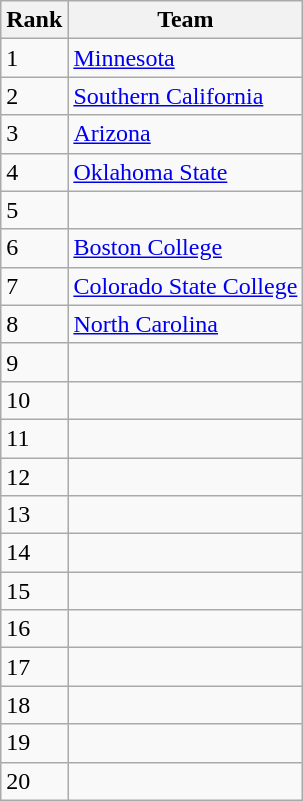<table class=wikitable>
<tr>
<th>Rank</th>
<th>Team</th>
</tr>
<tr>
<td>1</td>
<td><a href='#'>Minnesota</a></td>
</tr>
<tr>
<td>2</td>
<td><a href='#'>Southern California</a></td>
</tr>
<tr>
<td>3</td>
<td><a href='#'>Arizona</a></td>
</tr>
<tr>
<td>4</td>
<td><a href='#'>Oklahoma State</a></td>
</tr>
<tr>
<td>5</td>
<td></td>
</tr>
<tr>
<td>6</td>
<td><a href='#'>Boston College</a></td>
</tr>
<tr>
<td>7</td>
<td><a href='#'>Colorado State College</a></td>
</tr>
<tr>
<td>8</td>
<td><a href='#'>North Carolina</a></td>
</tr>
<tr>
<td>9</td>
<td></td>
</tr>
<tr>
<td>10</td>
<td></td>
</tr>
<tr>
<td>11</td>
<td></td>
</tr>
<tr>
<td>12</td>
<td></td>
</tr>
<tr>
<td>13</td>
<td></td>
</tr>
<tr>
<td>14</td>
<td></td>
</tr>
<tr>
<td>15</td>
<td></td>
</tr>
<tr>
<td>16</td>
<td></td>
</tr>
<tr>
<td>17</td>
<td></td>
</tr>
<tr>
<td>18</td>
<td></td>
</tr>
<tr>
<td>19</td>
<td></td>
</tr>
<tr>
<td>20</td>
<td></td>
</tr>
</table>
